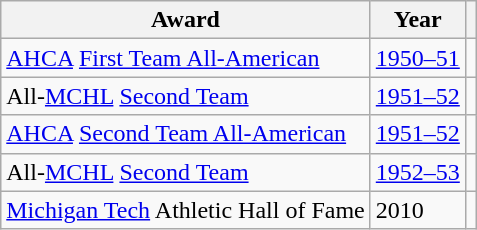<table class="wikitable">
<tr>
<th>Award</th>
<th>Year</th>
<th></th>
</tr>
<tr>
<td><a href='#'>AHCA</a> <a href='#'>First Team All-American</a></td>
<td><a href='#'>1950–51</a></td>
<td></td>
</tr>
<tr>
<td>All-<a href='#'>MCHL</a> <a href='#'>Second Team</a></td>
<td><a href='#'>1951–52</a></td>
<td></td>
</tr>
<tr>
<td><a href='#'>AHCA</a> <a href='#'>Second Team All-American</a></td>
<td><a href='#'>1951–52</a></td>
<td></td>
</tr>
<tr>
<td>All-<a href='#'>MCHL</a> <a href='#'>Second Team</a></td>
<td><a href='#'>1952–53</a></td>
<td></td>
</tr>
<tr>
<td><a href='#'>Michigan Tech</a> Athletic Hall of Fame</td>
<td>2010</td>
<td></td>
</tr>
</table>
